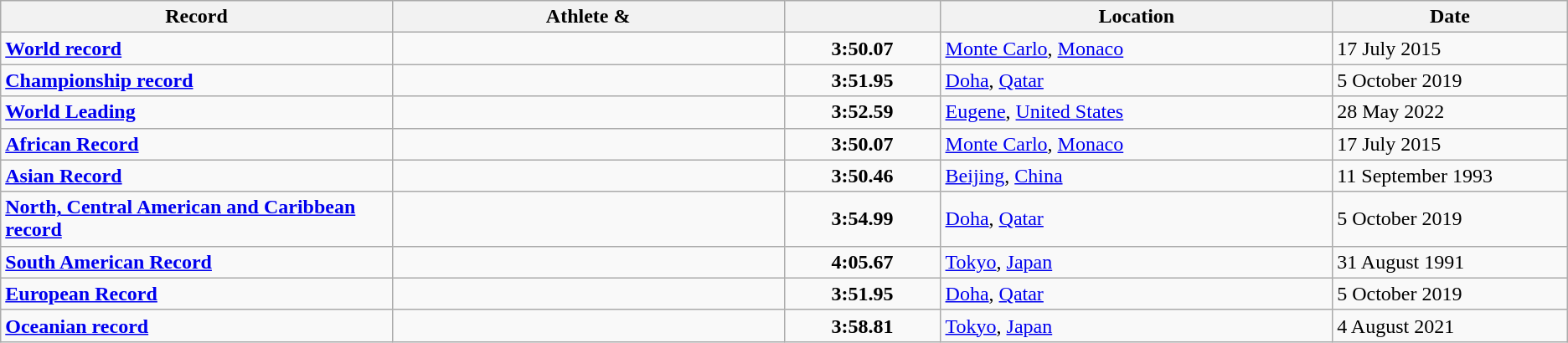<table class="wikitable">
<tr>
<th width=25% align=center>Record</th>
<th width=25% align=center>Athlete & </th>
<th width=10% align=center></th>
<th width=25% align=center>Location</th>
<th width=15% align=center>Date</th>
</tr>
<tr>
<td><strong><a href='#'>World record</a></strong></td>
<td></td>
<td align=center><strong>3:50.07</strong></td>
<td><a href='#'>Monte Carlo</a>, <a href='#'>Monaco</a></td>
<td>17 July 2015</td>
</tr>
<tr>
<td><strong><a href='#'>Championship record</a></strong></td>
<td></td>
<td align=center><strong>3:51.95</strong></td>
<td><a href='#'>Doha</a>, <a href='#'>Qatar</a></td>
<td>5 October 2019</td>
</tr>
<tr>
<td><strong><a href='#'>World Leading</a></strong></td>
<td></td>
<td align=center><strong>3:52.59</strong></td>
<td><a href='#'>Eugene</a>, <a href='#'>United States</a></td>
<td>28 May 2022</td>
</tr>
<tr>
<td><strong><a href='#'>African Record</a></strong></td>
<td></td>
<td align=center><strong>3:50.07</strong></td>
<td><a href='#'>Monte Carlo</a>, <a href='#'>Monaco</a></td>
<td>17 July 2015</td>
</tr>
<tr>
<td><strong><a href='#'>Asian Record</a></strong></td>
<td></td>
<td align=center><strong>3:50.46</strong></td>
<td><a href='#'>Beijing</a>, <a href='#'>China</a></td>
<td>11 September 1993</td>
</tr>
<tr>
<td><strong><a href='#'>North, Central American and Caribbean record</a></strong></td>
<td></td>
<td align=center><strong>3:54.99</strong></td>
<td><a href='#'>Doha</a>, <a href='#'>Qatar</a></td>
<td>5 October 2019</td>
</tr>
<tr>
<td><strong><a href='#'>South American Record</a></strong></td>
<td></td>
<td align=center><strong>4:05.67</strong></td>
<td><a href='#'>Tokyo</a>, <a href='#'>Japan</a></td>
<td>31 August 1991</td>
</tr>
<tr>
<td><strong><a href='#'>European Record</a></strong></td>
<td></td>
<td align=center><strong>3:51.95</strong></td>
<td><a href='#'>Doha</a>, <a href='#'>Qatar</a></td>
<td>5 October 2019</td>
</tr>
<tr>
<td><strong><a href='#'>Oceanian record</a></strong></td>
<td></td>
<td align=center><strong>3:58.81</strong></td>
<td><a href='#'>Tokyo</a>, <a href='#'>Japan</a></td>
<td>4 August 2021</td>
</tr>
</table>
